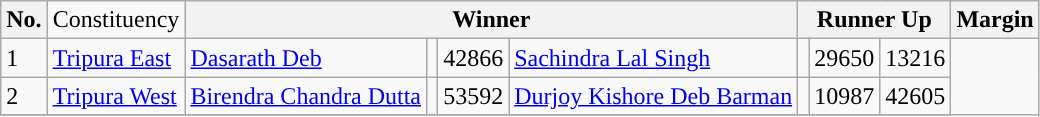<table class="wikitable sortable">
<tr>
<th>No.</th>
<td>Constituency</td>
<th colspan="4">Winner</th>
<th colspan="4">Runner Up</th>
<th rowspan="1">Margin</th>
</tr>
<tr>
<td>1</td>
<td><a href='#'>Tripura East</a></td>
<td><a href='#'>Dasarath Deb</a></td>
<td></td>
<td>42866</td>
<td><a href='#'>Sachindra Lal Singh</a></td>
<td></td>
<td>29650</td>
<td style="background:">13216</td>
</tr>
<tr>
<td>2</td>
<td><a href='#'>Tripura West</a></td>
<td><a href='#'>Birendra Chandra Dutta</a></td>
<td></td>
<td>53592</td>
<td><a href='#'>Durjoy Kishore Deb Barman</a></td>
<td></td>
<td>10987</td>
<td style="background:">42605</td>
</tr>
<tr>
</tr>
</table>
